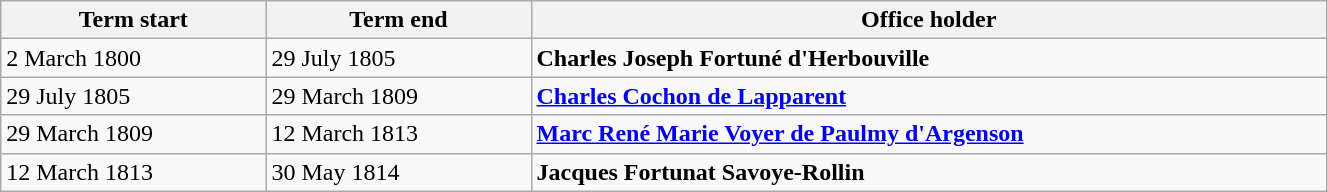<table class="wikitable" style="width: 70%;">
<tr>
<th align="left" style="width: 20%;">Term start</th>
<th align="left" style="width: 20%;">Term end</th>
<th align="left">Office holder</th>
</tr>
<tr valign="top">
<td>2 March 1800</td>
<td>29 July 1805</td>
<td><strong>Charles Joseph Fortuné d'Herbouville</strong></td>
</tr>
<tr valign="top">
<td>29 July 1805</td>
<td>29 March 1809</td>
<td><strong><a href='#'>Charles Cochon de Lapparent</a></strong></td>
</tr>
<tr valign="top">
<td>29 March 1809</td>
<td>12 March 1813</td>
<td><strong><a href='#'>Marc René Marie Voyer de Paulmy d'Argenson</a></strong></td>
</tr>
<tr valign="top">
<td>12 March 1813</td>
<td>30 May 1814</td>
<td><strong>Jacques Fortunat Savoye-Rollin</strong></td>
</tr>
</table>
